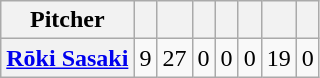<table class="wikitable plainrowheaders">
<tr>
<th scope="col">Pitcher</th>
<th scope="col"></th>
<th scope="col"></th>
<th scope="col"></th>
<th scope="col"></th>
<th scope="col"></th>
<th scope="col"></th>
<th scope="col"></th>
</tr>
<tr>
<th scope="row"><a href='#'>Rōki Sasaki</a></th>
<td>9</td>
<td>27</td>
<td>0</td>
<td>0</td>
<td>0</td>
<td>19</td>
<td>0</td>
</tr>
</table>
